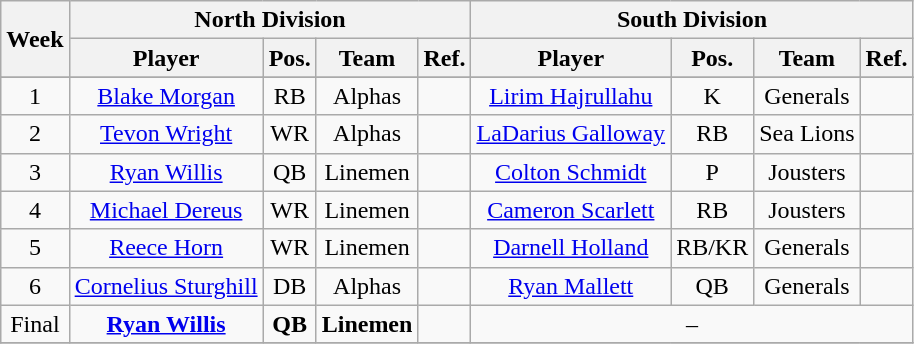<table class="wikitable sortable" style="font-size:; text-align:center; width:">
<tr>
<th rowspan=2 width=10>Week</th>
<th colspan=4 width=120>North Division</th>
<th colspan=4 width=120>South Division</th>
</tr>
<tr>
<th>Player</th>
<th>Pos.</th>
<th>Team</th>
<th>Ref.</th>
<th>Player</th>
<th>Pos.</th>
<th>Team</th>
<th>Ref.</th>
</tr>
<tr>
</tr>
<tr>
<td>1</td>
<td><a href='#'>Blake Morgan</a></td>
<td>RB</td>
<td>Alphas</td>
<td></td>
<td><a href='#'>Lirim Hajrullahu</a></td>
<td>K</td>
<td>Generals</td>
<td></td>
</tr>
<tr>
<td>2</td>
<td><a href='#'>Tevon Wright</a></td>
<td>WR</td>
<td>Alphas</td>
<td></td>
<td><a href='#'>LaDarius Galloway</a></td>
<td>RB</td>
<td>Sea Lions</td>
<td></td>
</tr>
<tr>
<td>3</td>
<td><a href='#'>Ryan Willis</a></td>
<td>QB</td>
<td>Linemen</td>
<td></td>
<td><a href='#'>Colton Schmidt</a></td>
<td>P</td>
<td>Jousters</td>
<td></td>
</tr>
<tr>
<td>4</td>
<td><a href='#'>Michael Dereus</a></td>
<td>WR</td>
<td>Linemen</td>
<td></td>
<td><a href='#'>Cameron Scarlett</a></td>
<td>RB</td>
<td>Jousters</td>
<td></td>
</tr>
<tr>
<td>5</td>
<td><a href='#'>Reece Horn</a></td>
<td>WR</td>
<td>Linemen</td>
<td></td>
<td><a href='#'>Darnell Holland</a></td>
<td>RB/KR</td>
<td>Generals</td>
<td></td>
</tr>
<tr>
<td>6</td>
<td><a href='#'>Cornelius Sturghill</a></td>
<td>DB</td>
<td>Alphas</td>
<td></td>
<td><a href='#'>Ryan Mallett</a></td>
<td>QB</td>
<td>Generals</td>
<td></td>
</tr>
<tr>
<td>Final</td>
<td><strong><a href='#'>Ryan Willis</a></strong></td>
<td><strong>QB</strong></td>
<td><strong>Linemen</strong></td>
<td></td>
<td colspan="4">–</td>
</tr>
<tr>
</tr>
</table>
